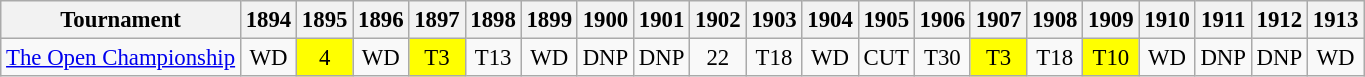<table class="wikitable" style="font-size:95%;text-align:center;">
<tr>
<th>Tournament</th>
<th>1894</th>
<th>1895</th>
<th>1896</th>
<th>1897</th>
<th>1898</th>
<th>1899</th>
<th>1900</th>
<th>1901</th>
<th>1902</th>
<th>1903</th>
<th>1904</th>
<th>1905</th>
<th>1906</th>
<th>1907</th>
<th>1908</th>
<th>1909</th>
<th>1910</th>
<th>1911</th>
<th>1912</th>
<th>1913</th>
</tr>
<tr>
<td><a href='#'>The Open Championship</a></td>
<td>WD</td>
<td style="background:yellow;">4</td>
<td>WD</td>
<td style="background:yellow;">T3</td>
<td>T13</td>
<td>WD</td>
<td>DNP</td>
<td>DNP</td>
<td>22</td>
<td>T18</td>
<td>WD</td>
<td>CUT</td>
<td>T30</td>
<td style="background:yellow;">T3</td>
<td>T18</td>
<td style="background:yellow;">T10</td>
<td>WD</td>
<td>DNP</td>
<td>DNP</td>
<td>WD</td>
</tr>
</table>
